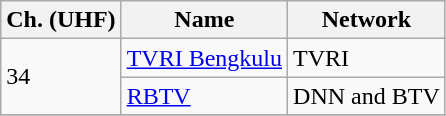<table class="wikitable">
<tr>
<th>Ch. (UHF)</th>
<th>Name</th>
<th>Network</th>
</tr>
<tr>
<td rowspan="2">34</td>
<td><a href='#'>TVRI Bengkulu</a></td>
<td>TVRI</td>
</tr>
<tr>
<td><a href='#'>RBTV</a></td>
<td>DNN and BTV</td>
</tr>
<tr>
</tr>
</table>
